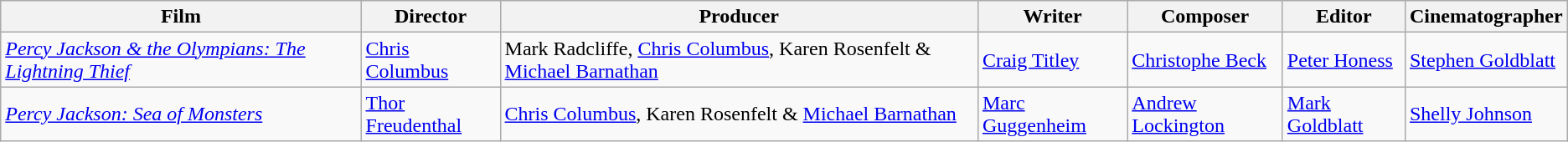<table class="wikitable">
<tr>
<th>Film</th>
<th>Director</th>
<th>Producer</th>
<th>Writer</th>
<th>Composer</th>
<th>Editor</th>
<th>Cinematographer</th>
</tr>
<tr>
<td><em><a href='#'>Percy Jackson & the Olympians: The Lightning Thief</a></em></td>
<td><a href='#'>Chris Columbus</a></td>
<td>Mark Radcliffe, <a href='#'>Chris Columbus</a>, Karen Rosenfelt & <a href='#'>Michael Barnathan</a></td>
<td><a href='#'>Craig Titley</a></td>
<td><a href='#'>Christophe Beck</a></td>
<td><a href='#'>Peter Honess</a></td>
<td><a href='#'>Stephen Goldblatt</a></td>
</tr>
<tr>
<td><em><a href='#'>Percy Jackson: Sea of Monsters</a></em></td>
<td><a href='#'>Thor Freudenthal</a></td>
<td><a href='#'>Chris Columbus</a>, Karen Rosenfelt & <a href='#'>Michael Barnathan</a></td>
<td><a href='#'>Marc Guggenheim</a></td>
<td><a href='#'>Andrew Lockington</a></td>
<td><a href='#'>Mark Goldblatt</a></td>
<td><a href='#'>Shelly Johnson</a></td>
</tr>
</table>
